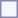<table style="border:1px solid #8888aa; background-color:#f7f8ff; padding:5px; font-size:95%; margin: 0px 12px 12px 0px;">
</table>
